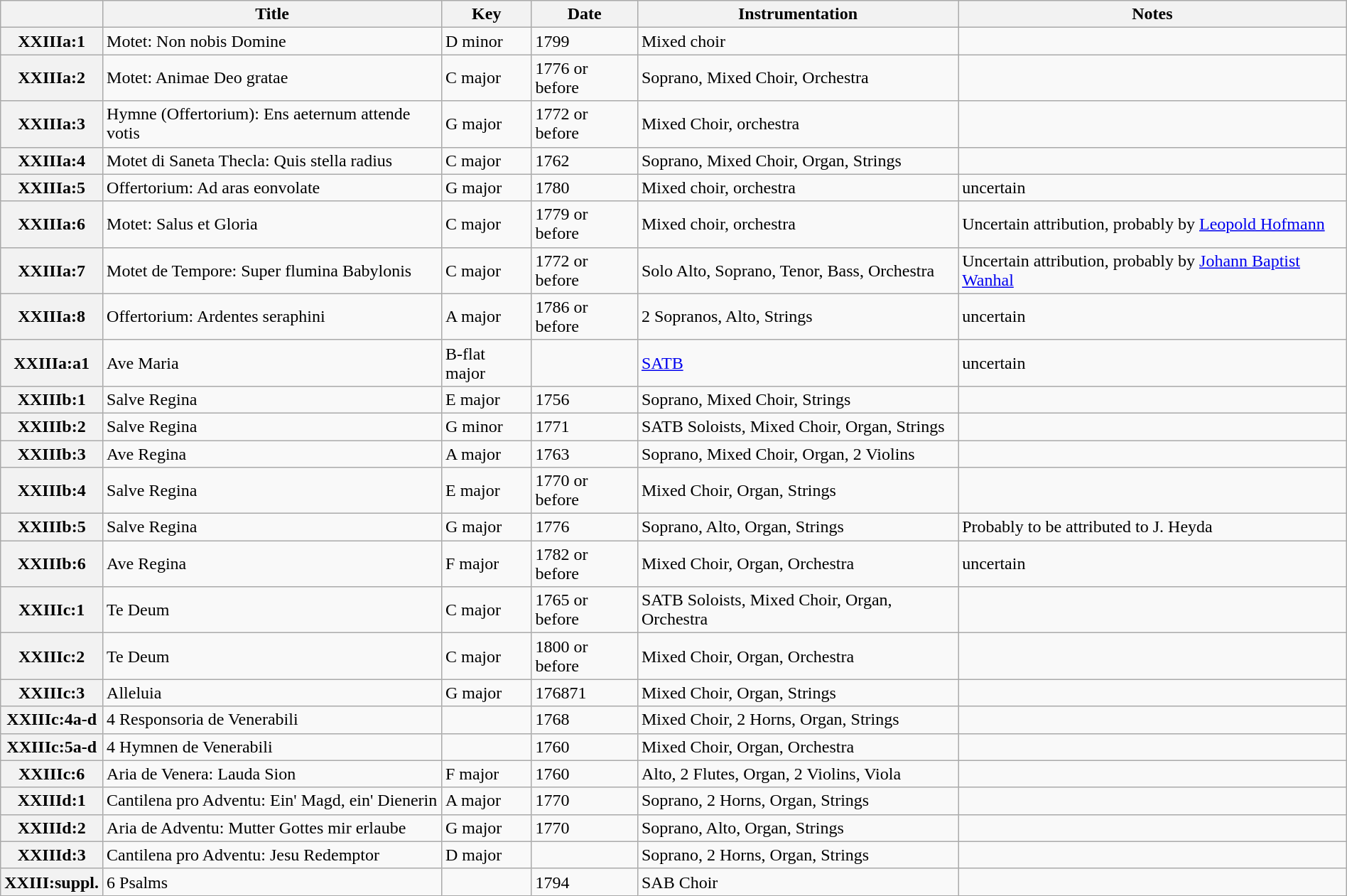<table class="wikitable sortable" style="text-align: left" width=100%>
<tr>
<th scope="col"><a href='#'></a></th>
<th scope="col">Title</th>
<th scope="col">Key</th>
<th scope="col">Date</th>
<th scope="col">Instrumentation</th>
<th scope="col">Notes</th>
</tr>
<tr>
<th scope="row">XXIIIa:1</th>
<td>Motet: Non nobis Domine</td>
<td>D minor</td>
<td> 1799</td>
<td>Mixed choir</td>
<td></td>
</tr>
<tr>
<th scope="row">XXIIIa:2</th>
<td>Motet: Animae Deo gratae</td>
<td>C major</td>
<td>1776 or before</td>
<td>Soprano, Mixed Choir, Orchestra</td>
<td></td>
</tr>
<tr>
<th scope="row">XXIIIa:3</th>
<td>Hymne (Offertorium): Ens aeternum attende votis</td>
<td>G major</td>
<td>1772 or before</td>
<td>Mixed Choir, orchestra</td>
<td></td>
</tr>
<tr>
<th scope="row">XXIIIa:4</th>
<td>Motet di Saneta Thecla: Quis stella radius</td>
<td>C major</td>
<td> 1762</td>
<td>Soprano, Mixed Choir, Organ, Strings</td>
<td></td>
</tr>
<tr>
<th scope="row">XXIIIa:5</th>
<td>Offertorium: Ad aras eonvolate</td>
<td>G major</td>
<td> 1780</td>
<td>Mixed choir, orchestra</td>
<td>uncertain</td>
</tr>
<tr>
<th scope="row">XXIIIa:6</th>
<td>Motet: Salus et Gloria</td>
<td>C major</td>
<td>1779 or before</td>
<td>Mixed choir, orchestra</td>
<td>Uncertain attribution, probably by <a href='#'>Leopold Hofmann</a></td>
</tr>
<tr>
<th scope="row">XXIIIa:7</th>
<td>Motet de Tempore: Super flumina Babylonis</td>
<td>C major</td>
<td>1772 or before</td>
<td>Solo Alto, Soprano, Tenor, Bass, Orchestra</td>
<td>Uncertain attribution, probably by <a href='#'>Johann Baptist Wanhal</a></td>
</tr>
<tr>
<th scope="row">XXIIIa:8</th>
<td>Offertorium: Ardentes seraphini</td>
<td>A major</td>
<td>1786 or before</td>
<td>2 Sopranos, Alto, Strings</td>
<td>uncertain</td>
</tr>
<tr>
<th scope="row">XXIIIa:a1</th>
<td>Ave Maria</td>
<td>B-flat major</td>
<td></td>
<td><a href='#'>SATB</a></td>
<td>uncertain</td>
</tr>
<tr>
<th scope="row">XXIIIb:1</th>
<td>Salve Regina</td>
<td>E major</td>
<td>1756</td>
<td>Soprano, Mixed Choir, Strings</td>
<td></td>
</tr>
<tr>
<th scope="row">XXIIIb:2</th>
<td>Salve Regina</td>
<td>G minor</td>
<td>1771</td>
<td>SATB Soloists, Mixed Choir, Organ, Strings</td>
<td></td>
</tr>
<tr>
<th scope="row">XXIIIb:3</th>
<td>Ave Regina</td>
<td>A major</td>
<td> 1763</td>
<td>Soprano, Mixed Choir, Organ, 2 Violins</td>
<td></td>
</tr>
<tr>
<th scope="row">XXIIIb:4</th>
<td>Salve Regina</td>
<td>E major</td>
<td>1770 or before</td>
<td>Mixed Choir, Organ, Strings</td>
<td></td>
</tr>
<tr>
<th scope="row">XXIIIb:5</th>
<td>Salve Regina</td>
<td>G major</td>
<td> 1776</td>
<td>Soprano, Alto, Organ, Strings</td>
<td>Probably to be attributed to J. Heyda</td>
</tr>
<tr>
<th scope="row">XXIIIb:6</th>
<td>Ave Regina</td>
<td>F major</td>
<td>1782 or before</td>
<td>Mixed Choir, Organ, Orchestra</td>
<td>uncertain</td>
</tr>
<tr>
<th scope="row">XXIIIc:1</th>
<td>Te Deum</td>
<td>C major</td>
<td>1765 or before</td>
<td>SATB Soloists, Mixed Choir, Organ, Orchestra</td>
<td></td>
</tr>
<tr>
<th scope="row">XXIIIc:2</th>
<td>Te Deum</td>
<td>C major</td>
<td>1800 or before</td>
<td>Mixed Choir, Organ, Orchestra</td>
<td></td>
</tr>
<tr>
<th scope="row">XXIIIc:3</th>
<td>Alleluia</td>
<td>G major</td>
<td>176871</td>
<td>Mixed Choir, Organ, Strings</td>
<td></td>
</tr>
<tr>
<th scope="row">XXIIIc:4a-d</th>
<td>4 Responsoria de Venerabili</td>
<td></td>
<td> 1768</td>
<td>Mixed Choir, 2 Horns, Organ, Strings</td>
<td></td>
</tr>
<tr>
<th scope="row">XXIIIc:5a-d</th>
<td>4 Hymnen de Venerabili</td>
<td></td>
<td> 1760</td>
<td>Mixed Choir, Organ, Orchestra</td>
<td></td>
</tr>
<tr>
<th scope="row">XXIIIc:6</th>
<td>Aria de Venera: Lauda Sion</td>
<td>F major</td>
<td> 1760</td>
<td>Alto, 2 Flutes, Organ, 2 Violins, Viola</td>
<td></td>
</tr>
<tr>
<th scope="row">XXIIId:1</th>
<td>Cantilena pro Adventu: Ein' Magd, ein' Dienerin</td>
<td>A major</td>
<td> 1770</td>
<td>Soprano, 2 Horns, Organ, Strings</td>
<td></td>
</tr>
<tr>
<th scope="row">XXIIId:2</th>
<td>Aria de Adventu: Mutter Gottes mir erlaube</td>
<td>G major</td>
<td> 1770</td>
<td>Soprano, Alto, Organ, Strings</td>
<td></td>
</tr>
<tr>
<th scope="row">XXIIId:3</th>
<td>Cantilena pro Adventu: Jesu Redemptor</td>
<td>D major</td>
<td></td>
<td>Soprano, 2 Horns, Organ, Strings</td>
<td></td>
</tr>
<tr>
<th scope="row">XXIII:suppl.</th>
<td>6 Psalms</td>
<td></td>
<td> 1794</td>
<td>SAB Choir</td>
<td></td>
</tr>
</table>
